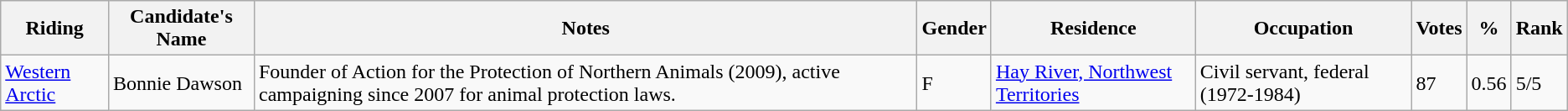<table class="wikitable">
<tr>
<th>Riding<br></th>
<th>Candidate's Name</th>
<th>Notes</th>
<th>Gender</th>
<th>Residence</th>
<th>Occupation</th>
<th>Votes</th>
<th>%</th>
<th>Rank</th>
</tr>
<tr>
<td><a href='#'>Western Arctic</a></td>
<td>Bonnie Dawson</td>
<td>Founder of Action for the Protection of Northern Animals (2009), active campaigning since 2007 for animal protection laws.</td>
<td>F</td>
<td><a href='#'>Hay River, Northwest Territories</a></td>
<td>Civil servant, federal (1972-1984)</td>
<td>87</td>
<td>0.56</td>
<td>5/5</td>
</tr>
</table>
